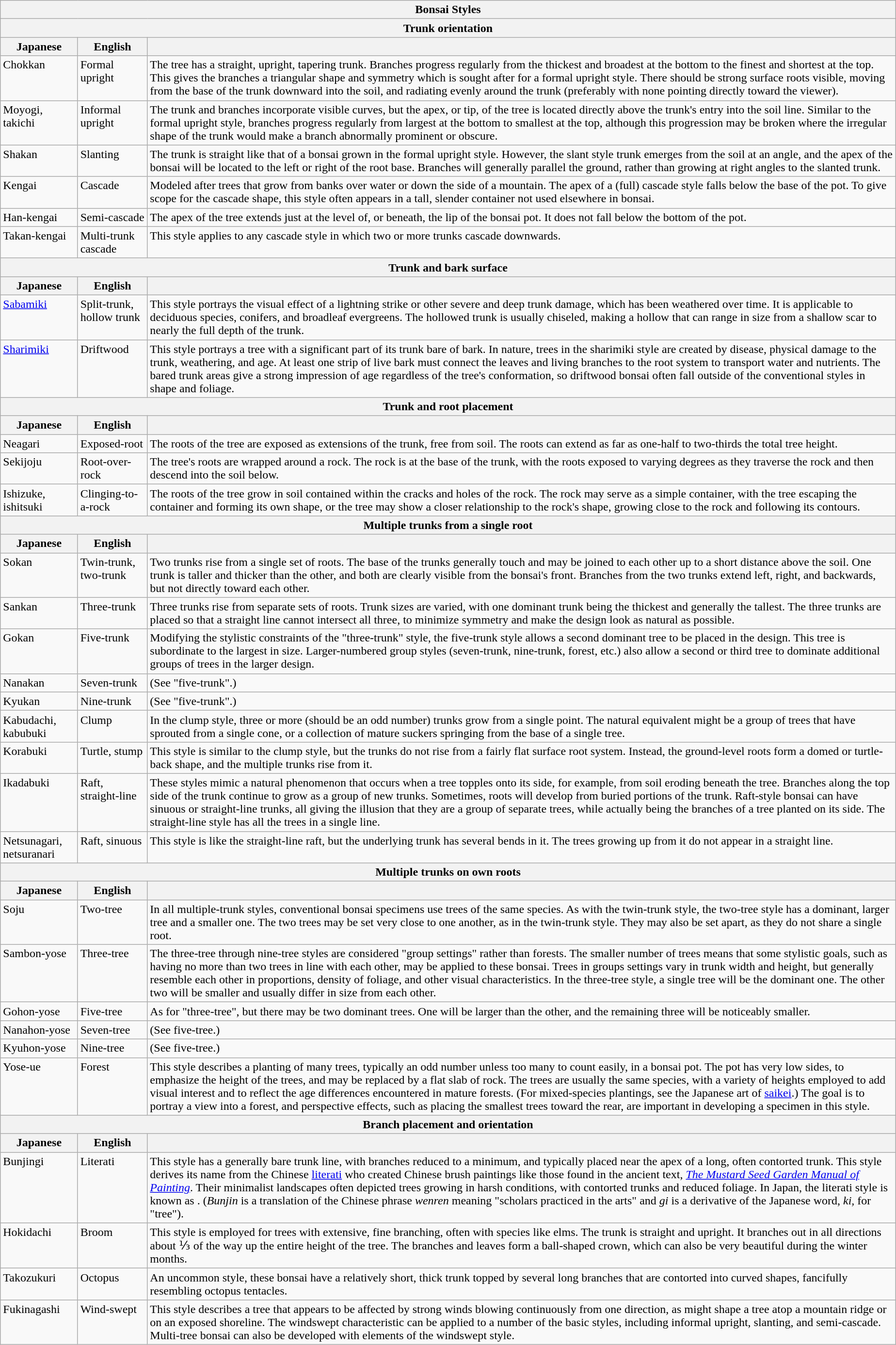<table class="wikitable" style="margin-left:1em;">
<tr>
<th colspan=3>Bonsai Styles</th>
</tr>
<tr>
<th colspan=3>Trunk orientation</th>
</tr>
<tr style="text-align:left;">
<th>Japanese</th>
<th>English</th>
<th></th>
</tr>
<tr valign="top">
<td align="left">Chokkan</td>
<td>Formal upright</td>
<td>The tree has a straight, upright, tapering trunk. Branches progress regularly from the thickest and broadest at the bottom to the finest and shortest at the top. This gives the branches a triangular shape and symmetry which is sought after for a formal upright style. There should be strong surface roots visible, moving from the base of the trunk downward into the soil, and radiating evenly around the trunk (preferably with none pointing directly toward the viewer).</td>
</tr>
<tr valign="top">
<td align="left">Moyogi, takichi</td>
<td>Informal upright</td>
<td>The trunk and branches incorporate visible curves, but the apex, or tip, of the tree is located directly above the trunk's entry into the soil line. Similar to the formal upright style, branches progress regularly from largest at the bottom to smallest at the top, although this progression may be broken where the irregular shape of the trunk would make a branch abnormally prominent or obscure.</td>
</tr>
<tr valign="top">
<td align="left">Shakan</td>
<td>Slanting</td>
<td>The trunk is straight like that of a bonsai grown in the formal upright style. However, the slant style trunk emerges from the soil at an angle, and the apex of the bonsai will be located to the left or right of the root base. Branches will generally parallel the ground, rather than growing at right angles to the slanted trunk.</td>
</tr>
<tr valign="top">
<td align="left">Kengai</td>
<td>Cascade</td>
<td>Modeled after trees that grow from banks over water or down the side of a mountain. The apex of a (full) cascade style falls below the base of the pot. To give scope for the cascade shape, this style often appears in a tall, slender container not used elsewhere in bonsai.</td>
</tr>
<tr valign="top">
<td align="left">Han-kengai</td>
<td>Semi-cascade</td>
<td>The apex of the tree extends just at the level of, or beneath, the lip of the bonsai pot. It does not fall below the bottom of the pot.</td>
</tr>
<tr valign="top">
<td align="left">Takan-kengai</td>
<td>Multi-trunk cascade</td>
<td>This style applies to any cascade style in which two or more trunks cascade downwards.</td>
</tr>
<tr>
<th colspan=3>Trunk and bark surface</th>
</tr>
<tr style="text-align:left;">
<th>Japanese</th>
<th>English</th>
<th></th>
</tr>
<tr valign="top">
<td align="left"><a href='#'>Sabamiki</a></td>
<td>Split-trunk, hollow trunk</td>
<td>This style portrays the visual effect of a lightning strike or other severe and deep trunk damage, which has been weathered over time. It is applicable to deciduous species, conifers, and broadleaf evergreens. The hollowed trunk is usually chiseled, making a hollow that can range in size from a shallow scar to nearly the full depth of the trunk.</td>
</tr>
<tr valign="top">
<td align="left"><a href='#'>Sharimiki</a></td>
<td>Driftwood</td>
<td>This style portrays a tree with a significant part of its trunk bare of bark. In nature, trees in the sharimiki style are created by disease, physical damage to the trunk, weathering, and age. At least one strip of live bark must connect the leaves and living branches to the root system to transport water and nutrients. The bared trunk areas give a strong impression of age regardless of the tree's conformation, so driftwood bonsai often fall outside of the conventional styles in shape and foliage.</td>
</tr>
<tr>
<th colspan=3>Trunk and root placement</th>
</tr>
<tr style="text-align:left;">
<th>Japanese</th>
<th>English</th>
<th></th>
</tr>
<tr valign="top">
<td align="left">Neagari</td>
<td>Exposed-root</td>
<td>The roots of the tree are exposed as extensions of the trunk, free from soil. The roots can extend as far as one-half to two-thirds the total tree height.</td>
</tr>
<tr valign="top">
<td align="left">Sekijoju</td>
<td>Root-over-rock</td>
<td>The tree's roots are wrapped around a rock. The rock is at the base of the trunk, with the roots exposed to varying degrees as they traverse the rock and then descend into the soil below.</td>
</tr>
<tr valign="top">
<td align="left">Ishizuke, ishitsuki</td>
<td>Clinging-to-a-rock</td>
<td>The roots of the tree grow in soil contained within the cracks and holes of the rock. The rock may serve as a simple container, with the tree escaping the container and forming its own shape, or the tree may show a closer relationship to the rock's shape, growing close to the rock and following its contours.</td>
</tr>
<tr>
<th colspan=3>Multiple trunks from a single root</th>
</tr>
<tr style="text-align:left;">
<th>Japanese</th>
<th>English</th>
<th></th>
</tr>
<tr valign="top">
<td align="left">Sokan</td>
<td>Twin-trunk, two-trunk</td>
<td>Two trunks rise from a single set of roots. The base of the trunks generally touch and may be joined to each other up to a short distance above the soil. One trunk is taller and thicker than the other, and both are clearly visible from the bonsai's front. Branches from the two trunks extend left, right, and backwards, but not directly toward each other.</td>
</tr>
<tr valign="top">
<td align="left">Sankan</td>
<td>Three-trunk</td>
<td>Three trunks rise from separate sets of roots. Trunk sizes are varied, with one dominant trunk being the thickest and generally the tallest. The three trunks are placed so that a straight line cannot intersect all three, to minimize symmetry and make the design look as natural as possible.</td>
</tr>
<tr valign="top">
<td align="left">Gokan</td>
<td>Five-trunk</td>
<td>Modifying the stylistic constraints of the "three-trunk" style, the five-trunk style allows a second dominant tree to be placed in the design. This tree is subordinate to the largest in size. Larger-numbered group styles (seven-trunk, nine-trunk, forest, etc.) also allow a second or third tree to dominate additional groups of trees in the larger design.</td>
</tr>
<tr valign="top">
<td align="left">Nanakan</td>
<td>Seven-trunk</td>
<td>(See "five-trunk".)</td>
</tr>
<tr valign="top">
<td align="left">Kyukan</td>
<td>Nine-trunk</td>
<td>(See "five-trunk".)</td>
</tr>
<tr valign="top">
<td align="left">Kabudachi, kabubuki</td>
<td>Clump</td>
<td>In the clump style, three or more (should be an odd number) trunks grow from a single point. The natural equivalent might be a group of trees that have sprouted from a single cone, or a collection of mature suckers springing from the base of a single tree.</td>
</tr>
<tr valign="top">
<td align="left">Korabuki</td>
<td>Turtle, stump</td>
<td>This style is similar to the clump style, but the trunks do not rise from a fairly flat surface root system. Instead, the ground-level roots form a domed or turtle-back shape, and the multiple trunks rise from it.</td>
</tr>
<tr valign="top">
<td align="left">Ikadabuki</td>
<td>Raft, straight-line</td>
<td>These styles mimic a natural phenomenon that occurs when a tree topples onto its side, for example, from soil eroding beneath the tree. Branches along the top side of the trunk continue to grow as a group of new trunks. Sometimes, roots will develop from buried portions of the trunk.  Raft-style bonsai can have sinuous or straight-line trunks, all giving the illusion that they are a group of separate trees, while actually being the branches of a tree planted on its side. The straight-line style has all the trees in a single line.</td>
</tr>
<tr valign="top">
<td align="left">Netsunagari, netsuranari</td>
<td>Raft, sinuous</td>
<td>This style is like the straight-line raft, but the underlying trunk has several bends in it. The trees growing up from it do not appear in a straight line.</td>
</tr>
<tr>
<th colspan=3>Multiple trunks on own roots</th>
</tr>
<tr style="text-align:left;">
<th>Japanese</th>
<th>English</th>
<th></th>
</tr>
<tr valign="top">
<td align="left">Soju</td>
<td>Two-tree</td>
<td>In all multiple-trunk styles, conventional bonsai specimens use trees of the same species. As with the twin-trunk style, the two-tree style has a dominant, larger tree and a smaller one. The two trees may be set very close to one another, as in the twin-trunk style. They may also be set apart, as they do not share a single root.</td>
</tr>
<tr valign="top">
<td align="left">Sambon-yose</td>
<td>Three-tree</td>
<td>The three-tree through nine-tree styles are considered "group settings" rather than forests. The smaller number of trees means that some  stylistic goals, such as having no more than two trees in line with each other, may be applied to these bonsai. Trees in groups settings vary in trunk width and height, but generally resemble each other in proportions, density of foliage, and other visual characteristics. In the three-tree style, a single tree will be the dominant one. The other two will be smaller and usually differ in size from each other.</td>
</tr>
<tr valign="top">
<td align="left">Gohon-yose</td>
<td>Five-tree</td>
<td>As for "three-tree", but there may be two dominant trees. One will be larger than the other, and the remaining three will be noticeably smaller.</td>
</tr>
<tr valign="top">
<td align="left">Nanahon-yose</td>
<td>Seven-tree</td>
<td>(See five-tree.)</td>
</tr>
<tr valign="top">
<td align="left">Kyuhon-yose</td>
<td>Nine-tree</td>
<td>(See five-tree.)</td>
</tr>
<tr valign="top">
<td align="left">Yose-ue</td>
<td>Forest</td>
<td>This style describes a planting of many trees, typically an odd number unless too many to count easily, in a bonsai pot. The pot has very low sides, to emphasize the height of the trees, and may be replaced by a flat slab of rock. The trees are usually the same species, with a variety of heights employed to add visual interest and to reflect the age differences encountered in mature forests. (For mixed-species plantings, see the Japanese art of <a href='#'>saikei</a>.) The goal is to portray a view into a forest, and perspective effects, such as placing the smallest trees toward the rear, are important in developing a specimen in this style. </td>
</tr>
<tr>
<th colspan=3>Branch placement and orientation</th>
</tr>
<tr style="text-align:left;">
<th>Japanese</th>
<th>English</th>
<th></th>
</tr>
<tr valign="top">
<td align="left">Bunjingi</td>
<td>Literati</td>
<td>This style has a generally bare trunk line, with branches reduced to a minimum, and typically placed near the apex of a long, often contorted trunk. This style derives its name from the Chinese <a href='#'>literati</a> who created Chinese brush paintings like those found in the ancient text, <em><a href='#'>The Mustard Seed Garden Manual of Painting</a></em>. Their minimalist landscapes often depicted trees growing in harsh conditions, with contorted trunks and reduced foliage.  In Japan, the literati style is known as . (<em>Bunjin</em> is a translation of the Chinese phrase <em>wenren</em> meaning "scholars practiced in the arts" and <em>gi</em> is a derivative of the Japanese word, <em>ki,</em> for "tree").</td>
</tr>
<tr valign="top">
<td align="left">Hokidachi</td>
<td>Broom</td>
<td>This style is employed for trees with extensive, fine branching, often with species like elms. The trunk is straight and upright. It branches out in all directions about ⅓ of the way up the entire height of the tree. The branches and leaves form a ball-shaped crown, which can also be very beautiful during the winter months.</td>
</tr>
<tr valign="top">
<td align="left">Takozukuri</td>
<td>Octopus</td>
<td>An uncommon style, these bonsai have a relatively short, thick trunk topped by several long branches that are contorted into curved shapes, fancifully resembling octopus tentacles.</td>
</tr>
<tr valign="top">
<td align="left">Fukinagashi</td>
<td>Wind-swept</td>
<td>This style describes a tree that appears to be affected by strong winds blowing continuously from one direction, as might shape a tree atop a mountain ridge or on an exposed shoreline. The windswept characteristic can be applied to a number of the basic styles, including informal upright, slanting, and semi-cascade. Multi-tree bonsai can also be developed with elements of the windswept style.</td>
</tr>
</table>
